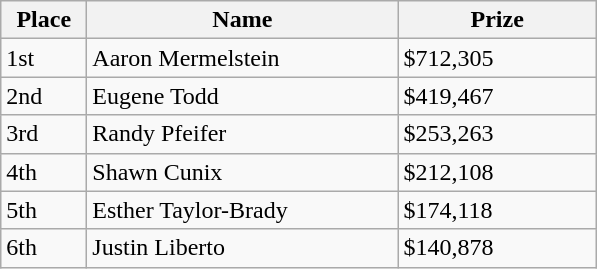<table class="wikitable">
<tr>
<th style="width:50px;">Place</th>
<th style="width:200px;">Name</th>
<th style="width:125px;">Prize</th>
</tr>
<tr>
<td>1st</td>
<td>  Aaron Mermelstein</td>
<td>$712,305</td>
</tr>
<tr>
<td>2nd</td>
<td> Eugene Todd</td>
<td>$419,467</td>
</tr>
<tr>
<td>3rd</td>
<td>  Randy Pfeifer</td>
<td>$253,263</td>
</tr>
<tr>
<td>4th</td>
<td> Shawn Cunix</td>
<td>$212,108</td>
</tr>
<tr>
<td>5th</td>
<td> Esther Taylor-Brady</td>
<td>$174,118</td>
</tr>
<tr>
<td>6th</td>
<td> Justin Liberto</td>
<td>$140,878</td>
</tr>
</table>
